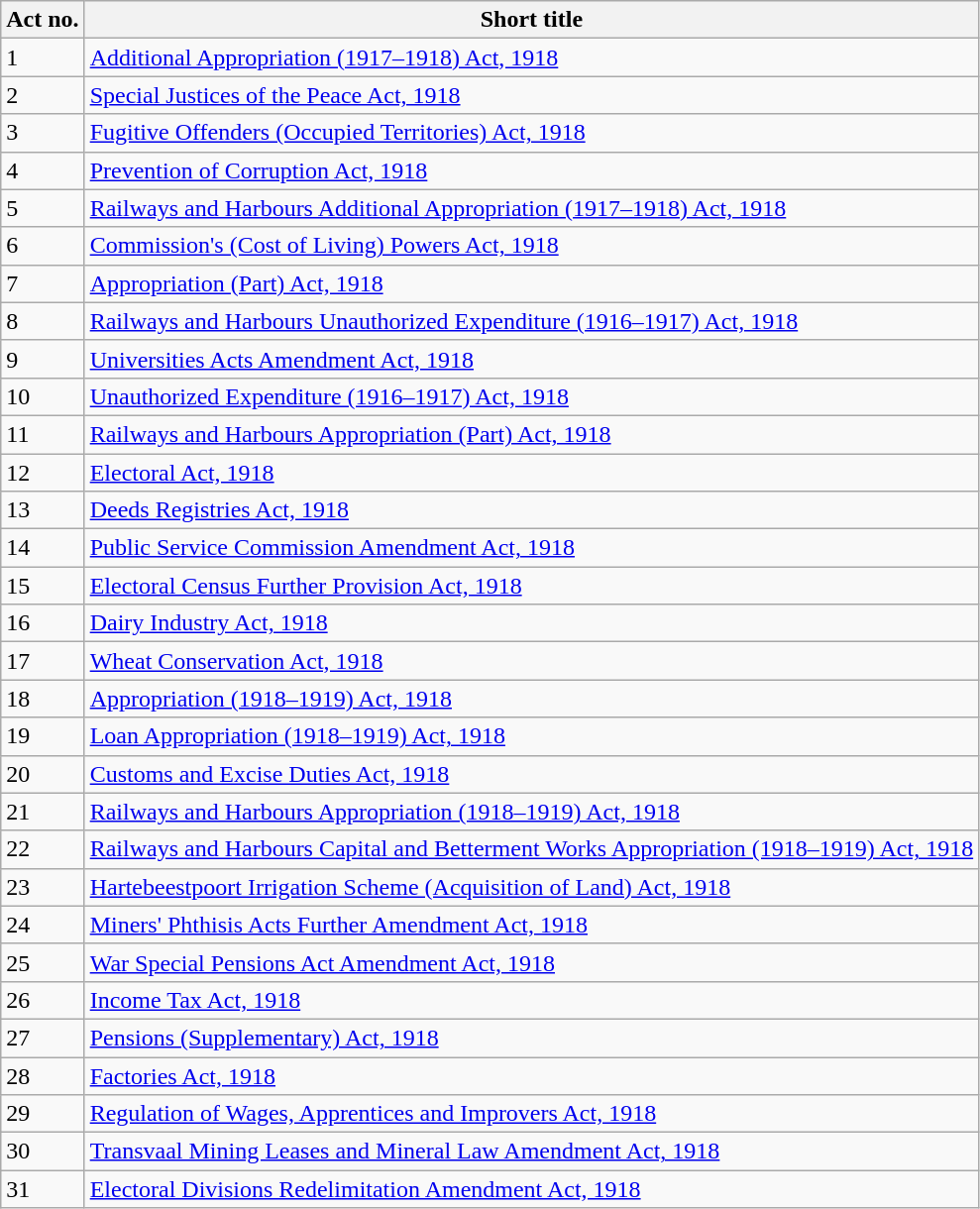<table class="wikitable sortable">
<tr>
<th>Act no.</th>
<th>Short title</th>
</tr>
<tr>
<td>1</td>
<td><a href='#'>Additional Appropriation (1917–1918) Act, 1918</a></td>
</tr>
<tr>
<td>2</td>
<td><a href='#'>Special Justices of the Peace Act, 1918</a></td>
</tr>
<tr>
<td>3</td>
<td><a href='#'>Fugitive Offenders (Occupied Territories) Act, 1918</a></td>
</tr>
<tr>
<td>4</td>
<td><a href='#'>Prevention of Corruption Act, 1918</a></td>
</tr>
<tr>
<td>5</td>
<td><a href='#'>Railways and Harbours Additional Appropriation (1917–1918) Act, 1918</a></td>
</tr>
<tr>
<td>6</td>
<td><a href='#'>Commission's (Cost of Living) Powers Act, 1918</a></td>
</tr>
<tr>
<td>7</td>
<td><a href='#'>Appropriation (Part) Act, 1918</a></td>
</tr>
<tr>
<td>8</td>
<td><a href='#'>Railways and Harbours Unauthorized Expenditure (1916–1917) Act, 1918</a></td>
</tr>
<tr>
<td>9</td>
<td><a href='#'>Universities Acts Amendment Act, 1918</a></td>
</tr>
<tr>
<td>10</td>
<td><a href='#'>Unauthorized Expenditure (1916–1917) Act, 1918</a></td>
</tr>
<tr>
<td>11</td>
<td><a href='#'>Railways and Harbours Appropriation (Part) Act, 1918</a></td>
</tr>
<tr>
<td>12</td>
<td><a href='#'>Electoral Act, 1918</a></td>
</tr>
<tr>
<td>13</td>
<td><a href='#'>Deeds Registries Act, 1918</a></td>
</tr>
<tr>
<td>14</td>
<td><a href='#'>Public Service Commission Amendment Act, 1918</a></td>
</tr>
<tr>
<td>15</td>
<td><a href='#'>Electoral Census Further Provision Act, 1918</a></td>
</tr>
<tr>
<td>16</td>
<td><a href='#'>Dairy Industry Act, 1918</a></td>
</tr>
<tr>
<td>17</td>
<td><a href='#'>Wheat Conservation Act, 1918</a></td>
</tr>
<tr>
<td>18</td>
<td><a href='#'>Appropriation (1918–1919) Act, 1918</a></td>
</tr>
<tr>
<td>19</td>
<td><a href='#'>Loan Appropriation (1918–1919) Act, 1918</a></td>
</tr>
<tr>
<td>20</td>
<td><a href='#'>Customs and Excise Duties Act, 1918</a></td>
</tr>
<tr>
<td>21</td>
<td><a href='#'>Railways and Harbours Appropriation (1918–1919) Act, 1918</a></td>
</tr>
<tr>
<td>22</td>
<td><a href='#'>Railways and Harbours Capital and Betterment Works Appropriation (1918–1919) Act, 1918</a></td>
</tr>
<tr>
<td>23</td>
<td><a href='#'>Hartebeestpoort Irrigation Scheme (Acquisition of Land) Act, 1918</a></td>
</tr>
<tr>
<td>24</td>
<td><a href='#'>Miners' Phthisis Acts Further Amendment Act, 1918</a></td>
</tr>
<tr>
<td>25</td>
<td><a href='#'>War Special Pensions Act Amendment Act, 1918</a></td>
</tr>
<tr>
<td>26</td>
<td><a href='#'>Income Tax Act, 1918</a></td>
</tr>
<tr>
<td>27</td>
<td><a href='#'>Pensions (Supplementary) Act, 1918</a></td>
</tr>
<tr>
<td>28</td>
<td><a href='#'>Factories Act, 1918</a></td>
</tr>
<tr>
<td>29</td>
<td><a href='#'>Regulation of Wages, Apprentices and Improvers Act, 1918</a></td>
</tr>
<tr>
<td>30</td>
<td><a href='#'>Transvaal Mining Leases and Mineral Law Amendment Act, 1918</a></td>
</tr>
<tr>
<td>31</td>
<td><a href='#'>Electoral Divisions Redelimitation Amendment Act, 1918</a></td>
</tr>
</table>
